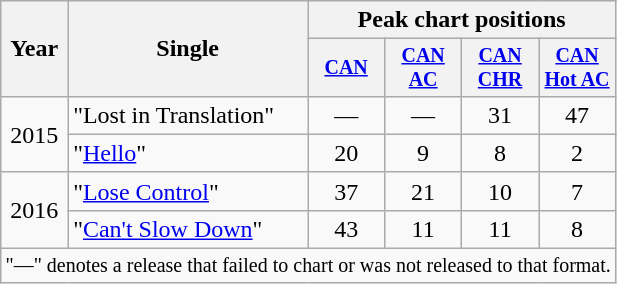<table class="wikitable" style="text-align:center;">
<tr>
<th rowspan="2">Year</th>
<th rowspan="2">Single</th>
<th colspan="4">Peak chart positions</th>
</tr>
<tr style="font-size:smaller;">
<th width="45"><a href='#'>CAN</a><br></th>
<th width="45"><a href='#'>CAN <br> AC</a><br></th>
<th width="45"><a href='#'>CAN <br> CHR</a><br></th>
<th width="45"><a href='#'>CAN <br> Hot AC</a><br></th>
</tr>
<tr>
<td rowspan="2">2015</td>
<td align="left">"Lost in Translation"</td>
<td>—</td>
<td>—</td>
<td>31</td>
<td>47</td>
</tr>
<tr>
<td align="left">"<a href='#'>Hello</a>"</td>
<td>20</td>
<td>9</td>
<td>8</td>
<td>2</td>
</tr>
<tr>
<td rowspan="2">2016</td>
<td align="left">"<a href='#'>Lose Control</a>"</td>
<td>37</td>
<td>21</td>
<td>10</td>
<td>7</td>
</tr>
<tr>
<td align="left">"<a href='#'>Can't Slow Down</a>"</td>
<td>43</td>
<td>11</td>
<td>11</td>
<td>8</td>
</tr>
<tr>
<td colspan="6" style="font-size:smaller;">"—" denotes a release that failed to chart or was not released to that format.</td>
</tr>
</table>
